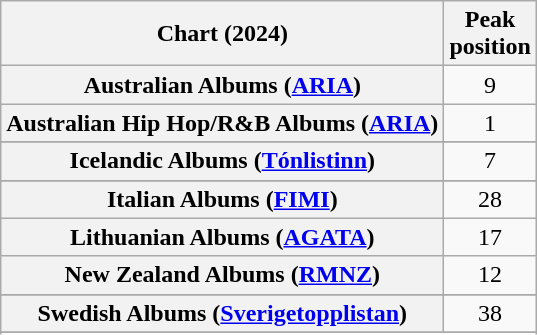<table class="wikitable sortable plainrowheaders" style="text-align:center">
<tr>
<th scope="col">Chart (2024)</th>
<th scope="col">Peak<br>position</th>
</tr>
<tr>
<th scope="row">Australian Albums (<a href='#'>ARIA</a>)</th>
<td>9</td>
</tr>
<tr>
<th scope="row">Australian Hip Hop/R&B Albums (<a href='#'>ARIA</a>)</th>
<td>1</td>
</tr>
<tr>
</tr>
<tr>
</tr>
<tr>
</tr>
<tr>
</tr>
<tr>
</tr>
<tr>
</tr>
<tr>
</tr>
<tr>
</tr>
<tr>
</tr>
<tr>
<th scope="row">Icelandic Albums (<a href='#'>Tónlistinn</a>)</th>
<td>7</td>
</tr>
<tr>
</tr>
<tr>
<th scope="row">Italian Albums (<a href='#'>FIMI</a>)</th>
<td>28</td>
</tr>
<tr>
<th scope="row">Lithuanian Albums (<a href='#'>AGATA</a>)</th>
<td>17</td>
</tr>
<tr>
<th scope="row">New Zealand Albums (<a href='#'>RMNZ</a>)</th>
<td>12</td>
</tr>
<tr>
</tr>
<tr>
</tr>
<tr>
</tr>
<tr>
</tr>
<tr>
<th scope="row">Swedish Albums (<a href='#'>Sverigetopplistan</a>)</th>
<td>38</td>
</tr>
<tr>
</tr>
<tr>
</tr>
<tr>
</tr>
<tr>
</tr>
<tr>
</tr>
</table>
